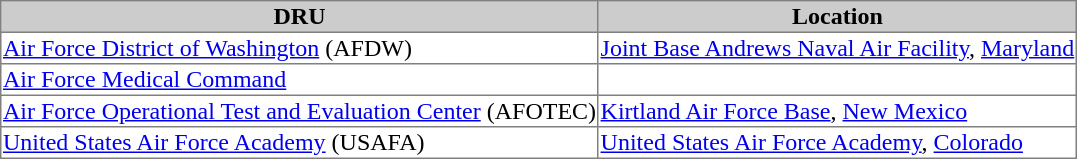<table border=1 style="border-collapse: collapse;">
<tr bgcolor=cccccc>
<th>DRU</th>
<th>Location</th>
</tr>
<tr>
<td><a href='#'>Air Force District of Washington</a> (AFDW)</td>
<td><a href='#'>Joint Base Andrews Naval Air Facility</a>, <a href='#'>Maryland</a></td>
</tr>
<tr>
<td><a href='#'>Air Force Medical Command</a></td>
<td></td>
</tr>
<tr>
<td><a href='#'>Air Force Operational Test and Evaluation Center</a> (AFOTEC)</td>
<td><a href='#'>Kirtland Air Force Base</a>, <a href='#'>New Mexico</a></td>
</tr>
<tr>
<td><a href='#'>United States Air Force Academy</a> (USAFA)</td>
<td><a href='#'>United States Air Force Academy</a>, <a href='#'>Colorado</a></td>
</tr>
</table>
